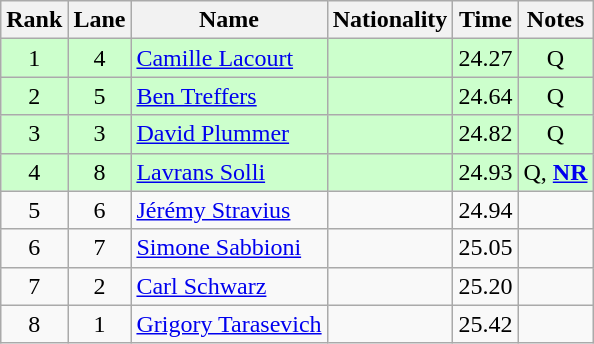<table class="wikitable sortable" style="text-align:center">
<tr>
<th>Rank</th>
<th>Lane</th>
<th>Name</th>
<th>Nationality</th>
<th>Time</th>
<th>Notes</th>
</tr>
<tr bgcolor=ccffcc>
<td>1</td>
<td>4</td>
<td align=left><a href='#'>Camille Lacourt</a></td>
<td align=left></td>
<td>24.27</td>
<td>Q</td>
</tr>
<tr bgcolor=ccffcc>
<td>2</td>
<td>5</td>
<td align=left><a href='#'>Ben Treffers</a></td>
<td align=left></td>
<td>24.64</td>
<td>Q</td>
</tr>
<tr bgcolor=ccffcc>
<td>3</td>
<td>3</td>
<td align=left><a href='#'>David Plummer</a></td>
<td align=left></td>
<td>24.82</td>
<td>Q</td>
</tr>
<tr bgcolor=ccffcc>
<td>4</td>
<td>8</td>
<td align=left><a href='#'>Lavrans Solli</a></td>
<td align=left></td>
<td>24.93</td>
<td>Q, <strong><a href='#'>NR</a></strong></td>
</tr>
<tr>
<td>5</td>
<td>6</td>
<td align=left><a href='#'>Jérémy Stravius</a></td>
<td align=left></td>
<td>24.94</td>
<td></td>
</tr>
<tr>
<td>6</td>
<td>7</td>
<td align=left><a href='#'>Simone Sabbioni</a></td>
<td align=left></td>
<td>25.05</td>
<td></td>
</tr>
<tr>
<td>7</td>
<td>2</td>
<td align=left><a href='#'>Carl Schwarz</a></td>
<td align=left></td>
<td>25.20</td>
<td></td>
</tr>
<tr>
<td>8</td>
<td>1</td>
<td align=left><a href='#'>Grigory Tarasevich</a></td>
<td align=left></td>
<td>25.42</td>
<td></td>
</tr>
</table>
